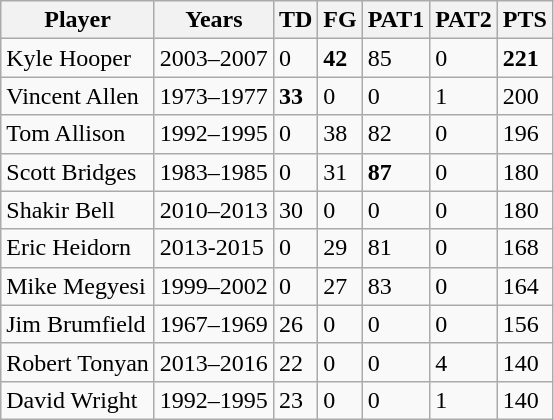<table class="wikitable">
<tr>
<th>Player</th>
<th>Years</th>
<th>TD</th>
<th>FG</th>
<th>PAT1</th>
<th>PAT2</th>
<th>PTS</th>
</tr>
<tr>
<td>Kyle Hooper</td>
<td>2003–2007</td>
<td>0</td>
<td><strong>42</strong></td>
<td>85</td>
<td>0</td>
<td><strong>221</strong></td>
</tr>
<tr>
<td>Vincent Allen</td>
<td>1973–1977</td>
<td><strong>33</strong></td>
<td>0</td>
<td>0</td>
<td>1</td>
<td>200</td>
</tr>
<tr>
<td>Tom Allison</td>
<td>1992–1995</td>
<td>0</td>
<td>38</td>
<td>82</td>
<td>0</td>
<td>196</td>
</tr>
<tr>
<td>Scott Bridges</td>
<td>1983–1985</td>
<td>0</td>
<td>31</td>
<td><strong>87</strong></td>
<td>0</td>
<td>180</td>
</tr>
<tr>
<td>Shakir Bell</td>
<td>2010–2013</td>
<td>30</td>
<td>0</td>
<td>0</td>
<td>0</td>
<td>180</td>
</tr>
<tr>
<td>Eric Heidorn</td>
<td>2013-2015</td>
<td>0</td>
<td>29</td>
<td>81</td>
<td>0</td>
<td>168</td>
</tr>
<tr>
<td>Mike Megyesi</td>
<td>1999–2002</td>
<td>0</td>
<td>27</td>
<td>83</td>
<td>0</td>
<td>164</td>
</tr>
<tr>
<td>Jim Brumfield</td>
<td>1967–1969</td>
<td>26</td>
<td>0</td>
<td>0</td>
<td>0</td>
<td>156</td>
</tr>
<tr>
<td>Robert Tonyan</td>
<td>2013–2016</td>
<td>22</td>
<td>0</td>
<td>0</td>
<td>4</td>
<td>140</td>
</tr>
<tr>
<td>David Wright</td>
<td>1992–1995</td>
<td>23</td>
<td>0</td>
<td>0</td>
<td>1</td>
<td>140</td>
</tr>
</table>
